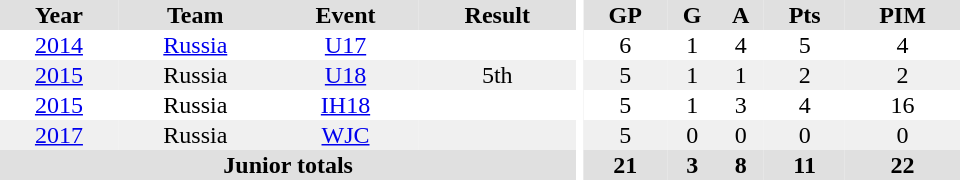<table border="0" cellpadding="1" cellspacing="0" ID="Table3" style="text-align:center; width:40em">
<tr ALIGN="center" bgcolor="#e0e0e0">
<th>Year</th>
<th>Team</th>
<th>Event</th>
<th>Result</th>
<th rowspan="99" bgcolor="#ffffff"></th>
<th>GP</th>
<th>G</th>
<th>A</th>
<th>Pts</th>
<th>PIM</th>
</tr>
<tr>
<td><a href='#'>2014</a></td>
<td><a href='#'>Russia</a></td>
<td><a href='#'>U17</a></td>
<td></td>
<td>6</td>
<td>1</td>
<td>4</td>
<td>5</td>
<td>4</td>
</tr>
<tr bgcolor="#f0f0f0">
<td><a href='#'>2015</a></td>
<td>Russia</td>
<td><a href='#'>U18</a></td>
<td>5th</td>
<td>5</td>
<td>1</td>
<td>1</td>
<td>2</td>
<td>2</td>
</tr>
<tr>
<td><a href='#'>2015</a></td>
<td>Russia</td>
<td><a href='#'>IH18</a></td>
<td></td>
<td>5</td>
<td>1</td>
<td>3</td>
<td>4</td>
<td>16</td>
</tr>
<tr bgcolor="#f0f0f0">
<td><a href='#'>2017</a></td>
<td>Russia</td>
<td><a href='#'>WJC</a></td>
<td></td>
<td>5</td>
<td>0</td>
<td>0</td>
<td>0</td>
<td>0</td>
</tr>
<tr>
</tr>
<tr ALIGN="center" bgcolor="#e0e0e0">
<th colspan=4>Junior totals</th>
<th>21</th>
<th>3</th>
<th>8</th>
<th>11</th>
<th>22</th>
</tr>
</table>
